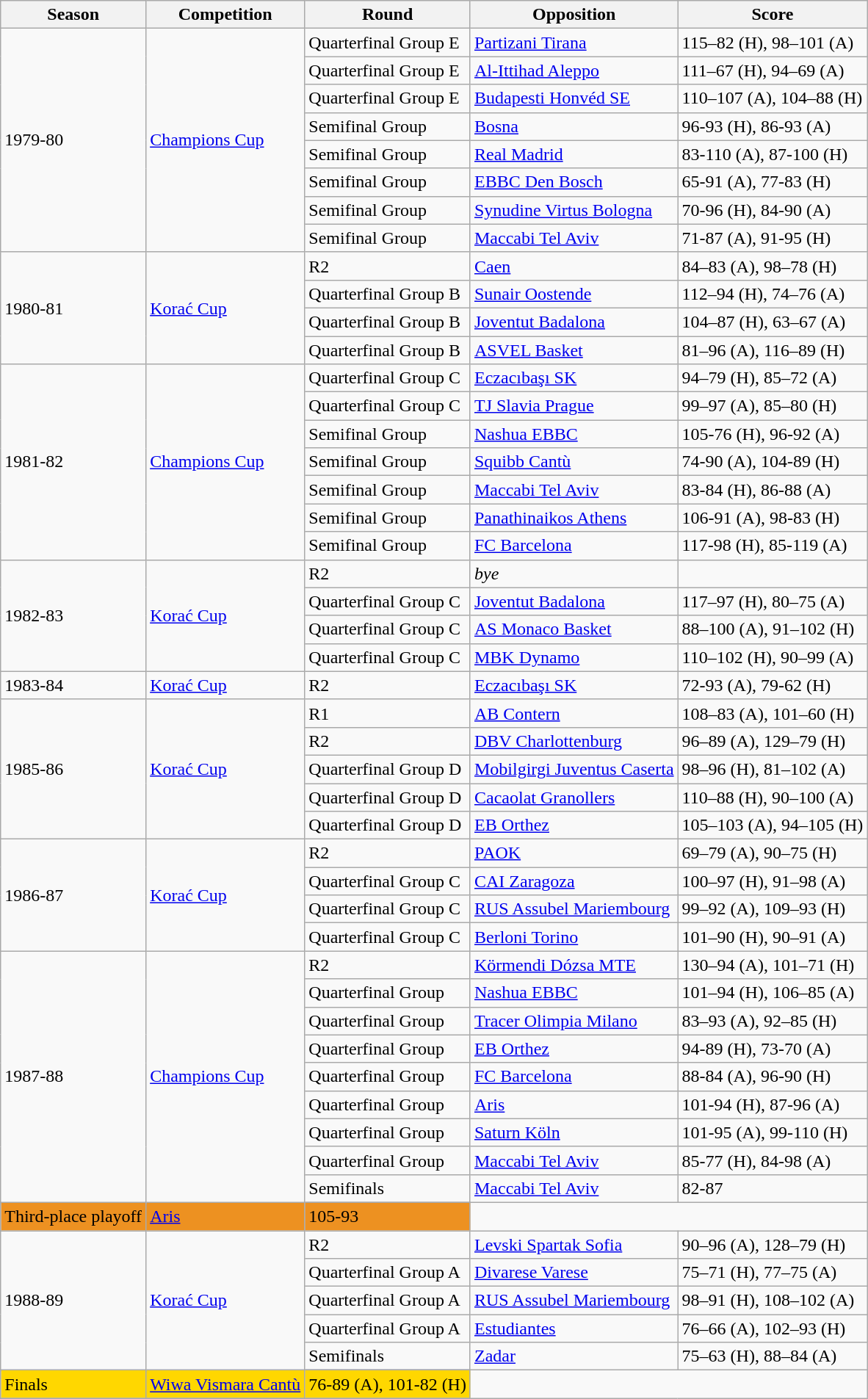<table class="wikitable">
<tr>
<th>Season</th>
<th>Competition</th>
<th>Round</th>
<th>Opposition</th>
<th>Score</th>
</tr>
<tr>
<td rowspan="8">1979-80</td>
<td rowspan="8"><a href='#'>Champions Cup</a></td>
<td>Quarterfinal Group E</td>
<td> <a href='#'>Partizani Tirana</a></td>
<td>115–82 (H), 98–101 (A)</td>
</tr>
<tr>
<td>Quarterfinal Group E</td>
<td> <a href='#'>Al-Ittihad Aleppo</a></td>
<td>111–67 (H), 94–69 (A)</td>
</tr>
<tr>
<td>Quarterfinal Group E</td>
<td> <a href='#'>Budapesti Honvéd SE</a></td>
<td>110–107 (A), 104–88 (H)</td>
</tr>
<tr>
<td>Semifinal Group</td>
<td> <a href='#'>Bosna</a></td>
<td>96-93 (H), 86-93 (A)</td>
</tr>
<tr>
<td>Semifinal Group</td>
<td> <a href='#'>Real Madrid</a></td>
<td>83-110 (A), 87-100 (H)</td>
</tr>
<tr>
<td>Semifinal Group</td>
<td> <a href='#'>EBBC Den Bosch</a></td>
<td>65-91 (A), 77-83 (H)</td>
</tr>
<tr>
<td>Semifinal Group</td>
<td> <a href='#'>Synudine Virtus Bologna</a></td>
<td>70-96 (H), 84-90 (A)</td>
</tr>
<tr>
<td>Semifinal Group</td>
<td> <a href='#'>Maccabi Tel Aviv</a></td>
<td>71-87 (A), 91-95 (H)</td>
</tr>
<tr>
<td rowspan="4">1980-81</td>
<td rowspan="4"><a href='#'>Korać Cup</a></td>
<td>R2</td>
<td> <a href='#'>Caen</a></td>
<td>84–83 (A), 98–78 (H)</td>
</tr>
<tr>
<td>Quarterfinal Group B</td>
<td> <a href='#'>Sunair Oostende</a></td>
<td>112–94 (H), 74–76 (A)</td>
</tr>
<tr>
<td>Quarterfinal Group B</td>
<td> <a href='#'>Joventut Badalona</a></td>
<td>104–87 (H), 63–67 (A)</td>
</tr>
<tr>
<td>Quarterfinal Group B</td>
<td> <a href='#'>ASVEL Basket</a></td>
<td>81–96 (A), 116–89 (H)</td>
</tr>
<tr>
<td rowspan="7">1981-82</td>
<td rowspan="7"><a href='#'>Champions Cup</a></td>
<td>Quarterfinal Group C</td>
<td> <a href='#'>Eczacıbaşı SK</a></td>
<td>94–79 (H), 85–72 (A)</td>
</tr>
<tr>
<td>Quarterfinal Group C</td>
<td> <a href='#'>TJ Slavia Prague</a></td>
<td>99–97 (A), 85–80 (H)</td>
</tr>
<tr>
<td>Semifinal Group</td>
<td> <a href='#'>Nashua EBBC</a></td>
<td>105-76 (H), 96-92 (A)</td>
</tr>
<tr>
<td>Semifinal Group</td>
<td> <a href='#'>Squibb Cantù</a></td>
<td>74-90 (A), 104-89 (H)</td>
</tr>
<tr>
<td>Semifinal Group</td>
<td> <a href='#'>Maccabi Tel Aviv</a></td>
<td>83-84 (H), 86-88 (A)</td>
</tr>
<tr>
<td>Semifinal Group</td>
<td> <a href='#'>Panathinaikos Athens</a></td>
<td>106-91 (A), 98-83 (H)</td>
</tr>
<tr>
<td>Semifinal Group</td>
<td> <a href='#'>FC Barcelona</a></td>
<td>117-98 (H), 85-119 (A)</td>
</tr>
<tr>
<td rowspan="4">1982-83</td>
<td rowspan="4"><a href='#'>Korać Cup</a></td>
<td>R2</td>
<td><em>bye</em></td>
<td></td>
</tr>
<tr>
<td>Quarterfinal Group C</td>
<td> <a href='#'>Joventut Badalona</a></td>
<td>117–97 (H), 80–75 (A)</td>
</tr>
<tr>
<td>Quarterfinal Group C</td>
<td> <a href='#'>AS Monaco Basket</a></td>
<td>88–100 (A), 91–102 (H)</td>
</tr>
<tr>
<td>Quarterfinal Group C</td>
<td> <a href='#'>MBK Dynamo</a></td>
<td>110–102 (H), 90–99 (A)</td>
</tr>
<tr>
<td rowspan="1">1983-84</td>
<td rowspan="1"><a href='#'>Korać Cup</a></td>
<td>R2</td>
<td> <a href='#'>Eczacıbaşı SK</a></td>
<td>72-93 (A), 79-62 (H)</td>
</tr>
<tr>
<td rowspan="5">1985-86</td>
<td rowspan="5"><a href='#'>Korać Cup</a></td>
<td>R1</td>
<td> <a href='#'>AB Contern</a></td>
<td>108–83 (A), 101–60 (H)</td>
</tr>
<tr>
<td>R2</td>
<td> <a href='#'>DBV Charlottenburg</a></td>
<td>96–89 (A), 129–79 (H)</td>
</tr>
<tr>
<td>Quarterfinal Group D</td>
<td> <a href='#'>Mobilgirgi Juventus Caserta</a></td>
<td>98–96 (H), 81–102 (A)</td>
</tr>
<tr>
<td>Quarterfinal Group D</td>
<td> <a href='#'>Cacaolat Granollers</a></td>
<td>110–88 (H), 90–100 (A)</td>
</tr>
<tr>
<td>Quarterfinal Group D</td>
<td> <a href='#'>EB Orthez</a></td>
<td>105–103 (A), 94–105 (H)</td>
</tr>
<tr>
<td rowspan="4">1986-87</td>
<td rowspan="4"><a href='#'>Korać Cup</a></td>
<td>R2</td>
<td> <a href='#'>PAOK</a></td>
<td>69–79 (A), 90–75 (H)</td>
</tr>
<tr>
<td>Quarterfinal Group C</td>
<td> <a href='#'>CAI Zaragoza</a></td>
<td>100–97 (H), 91–98 (A)</td>
</tr>
<tr>
<td>Quarterfinal Group C</td>
<td> <a href='#'>RUS Assubel Mariembourg</a></td>
<td>99–92 (A), 109–93 (H)</td>
</tr>
<tr>
<td>Quarterfinal Group C</td>
<td> <a href='#'>Berloni Torino</a></td>
<td>101–90 (H), 90–91 (A)</td>
</tr>
<tr>
<td rowspan="10">1987-88</td>
<td rowspan="10"><a href='#'>Champions Cup</a></td>
<td>R2</td>
<td> <a href='#'>Körmendi Dózsa MTE</a></td>
<td>130–94 (A), 101–71 (H)</td>
</tr>
<tr>
<td>Quarterfinal Group</td>
<td> <a href='#'>Nashua EBBC</a></td>
<td>101–94 (H), 106–85 (A)</td>
</tr>
<tr>
<td>Quarterfinal Group</td>
<td> <a href='#'>Tracer Olimpia Milano</a></td>
<td>83–93 (A), 92–85 (H)</td>
</tr>
<tr>
<td>Quarterfinal Group</td>
<td> <a href='#'>EB Orthez</a></td>
<td>94-89 (H), 73-70 (A)</td>
</tr>
<tr>
<td>Quarterfinal Group</td>
<td> <a href='#'>FC Barcelona</a></td>
<td>88-84 (A), 96-90 (H)</td>
</tr>
<tr>
<td>Quarterfinal Group</td>
<td> <a href='#'>Aris</a></td>
<td>101-94 (H), 87-96 (A)</td>
</tr>
<tr>
<td>Quarterfinal Group</td>
<td> <a href='#'>Saturn Köln</a></td>
<td>101-95 (A), 99-110 (H)</td>
</tr>
<tr>
<td>Quarterfinal Group</td>
<td> <a href='#'>Maccabi Tel Aviv</a></td>
<td>85-77 (H), 84-98 (A)</td>
</tr>
<tr>
<td>Semifinals</td>
<td> <a href='#'>Maccabi Tel Aviv</a></td>
<td>82-87</td>
</tr>
<tr>
</tr>
<tr bgcolor = "#ED9121">
<td>Third-place playoff</td>
<td> <a href='#'>Aris</a></td>
<td>105-93</td>
</tr>
<tr>
<td rowspan="6">1988-89</td>
<td rowspan="6"><a href='#'>Korać Cup</a></td>
<td>R2</td>
<td> <a href='#'>Levski Spartak Sofia</a></td>
<td>90–96 (A), 128–79 (H)</td>
</tr>
<tr>
<td>Quarterfinal Group A</td>
<td> <a href='#'>Divarese Varese</a></td>
<td>75–71 (H), 77–75 (A)</td>
</tr>
<tr>
<td>Quarterfinal Group A</td>
<td> <a href='#'>RUS Assubel Mariembourg</a></td>
<td>98–91 (H), 108–102 (A)</td>
</tr>
<tr>
<td>Quarterfinal Group A</td>
<td> <a href='#'>Estudiantes</a></td>
<td>76–66 (A), 102–93 (H)</td>
</tr>
<tr>
<td>Semifinals</td>
<td> <a href='#'>Zadar</a></td>
<td>75–63 (H), 88–84 (A)</td>
</tr>
<tr>
</tr>
<tr bgcolor=gold>
<td>Finals</td>
<td> <a href='#'>Wiwa Vismara Cantù</a></td>
<td>76-89 (A), 101-82 (H)</td>
</tr>
<tr>
</tr>
</table>
